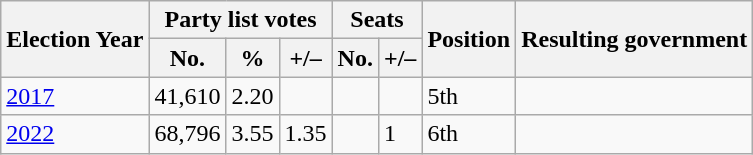<table class="wikitable">
<tr>
<th rowspan="2">Election Year</th>
<th colspan="3">Party list votes</th>
<th colspan="2">Seats</th>
<th rowspan="2">Position</th>
<th rowspan="2">Resulting government</th>
</tr>
<tr>
<th>No.</th>
<th>%</th>
<th>+/–</th>
<th>No.</th>
<th>+/–</th>
</tr>
<tr>
<td><a href='#'>2017</a></td>
<td>41,610</td>
<td>2.20</td>
<td></td>
<td></td>
<td></td>
<td>5th</td>
<td></td>
</tr>
<tr>
<td><a href='#'>2022</a></td>
<td>68,796</td>
<td>3.55</td>
<td> 1.35</td>
<td></td>
<td> 1</td>
<td> 6th</td>
<td></td>
</tr>
</table>
